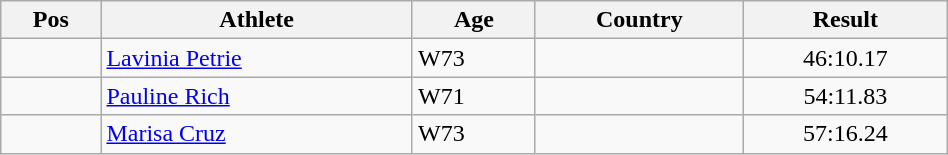<table class="wikitable"  style="text-align:center; width:50%;">
<tr>
<th>Pos</th>
<th>Athlete</th>
<th>Age</th>
<th>Country</th>
<th>Result</th>
</tr>
<tr>
<td align=center></td>
<td align=left><a href='#'>Lavinia Petrie</a></td>
<td align=left>W73</td>
<td align=left></td>
<td>46:10.17</td>
</tr>
<tr>
<td align=center></td>
<td align=left><a href='#'>Pauline Rich</a></td>
<td align=left>W71</td>
<td align=left></td>
<td>54:11.83</td>
</tr>
<tr>
<td align=center></td>
<td align=left><a href='#'>Marisa Cruz</a></td>
<td align=left>W73</td>
<td align=left></td>
<td>57:16.24</td>
</tr>
</table>
